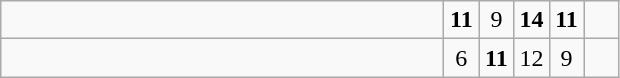<table class="wikitable">
<tr>
<td style="width:18em"><strong></strong></td>
<td align=center style="width:1em"><strong>11</strong></td>
<td align=center style="width:1em">9</td>
<td align=center style="width:1em"><strong>14</strong></td>
<td align=center style="width:1em"><strong>11</strong></td>
<td align=center style="width:1em"></td>
</tr>
<tr>
<td style="width:18em"></td>
<td align=center style="width:1em">6</td>
<td align=center style="width:1em"><strong>11</strong></td>
<td align=center style="width:1em">12</td>
<td align=center style="width:1em">9</td>
<td align=center style="width:1em"></td>
</tr>
</table>
